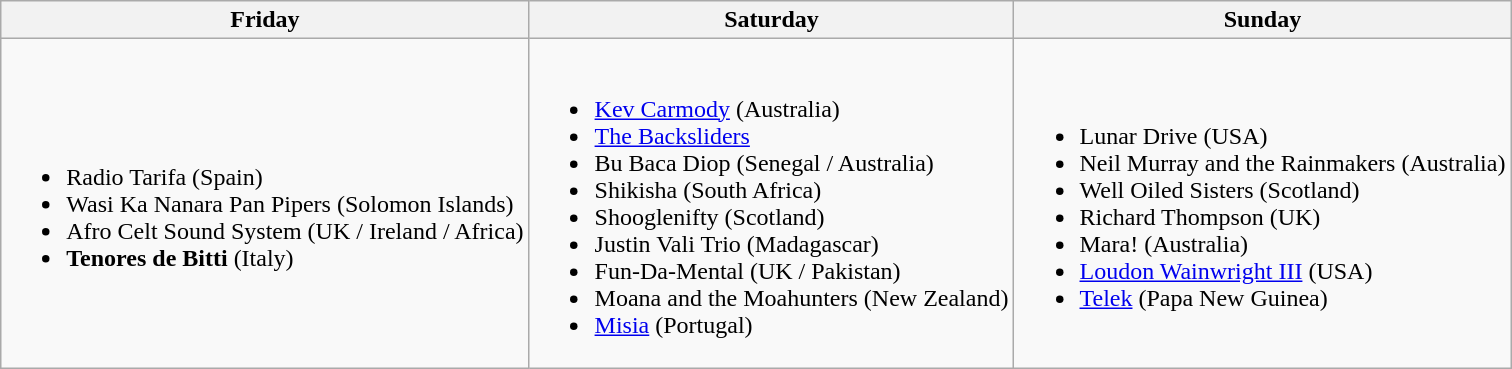<table class="wikitable">
<tr>
<th>Friday</th>
<th>Saturday</th>
<th>Sunday</th>
</tr>
<tr>
<td><br><ul><li>Radio Tarifa (Spain)</li><li>Wasi Ka Nanara Pan Pipers (Solomon Islands)</li><li>Afro Celt Sound System (UK / Ireland / Africa)</li><li><strong>Tenores de Bitti</strong> (Italy)</li></ul></td>
<td><br><ul><li><a href='#'>Kev Carmody</a> (Australia)</li><li><a href='#'>The Backsliders</a></li><li>Bu Baca Diop (Senegal / Australia)</li><li>Shikisha (South Africa)</li><li>Shooglenifty (Scotland)</li><li>Justin Vali Trio (Madagascar)</li><li>Fun-Da-Mental (UK / Pakistan)</li><li>Moana and the Moahunters (New Zealand)</li><li><a href='#'>Misia</a> (Portugal)</li></ul></td>
<td><br><ul><li>Lunar Drive (USA)</li><li>Neil Murray and the Rainmakers (Australia)</li><li>Well Oiled Sisters (Scotland)</li><li>Richard Thompson (UK)</li><li>Mara! (Australia)</li><li><a href='#'>Loudon Wainwright III</a> (USA)</li><li><a href='#'>Telek</a> (Papa New Guinea)</li></ul></td>
</tr>
</table>
